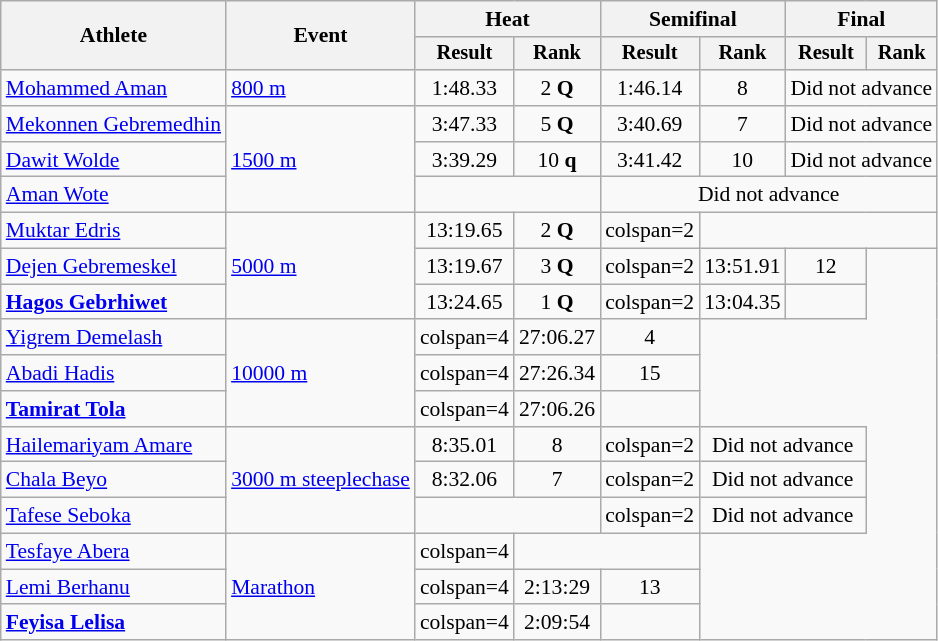<table class="wikitable" style="font-size:90%">
<tr>
<th rowspan="2">Athlete</th>
<th rowspan="2">Event</th>
<th colspan="2">Heat</th>
<th colspan="2">Semifinal</th>
<th colspan="2">Final</th>
</tr>
<tr style="font-size:95%">
<th>Result</th>
<th>Rank</th>
<th>Result</th>
<th>Rank</th>
<th>Result</th>
<th>Rank</th>
</tr>
<tr align=center>
<td align=left><a href='#'>Mohammed Aman</a></td>
<td align=left><a href='#'>800 m</a></td>
<td>1:48.33</td>
<td>2 <strong>Q</strong></td>
<td>1:46.14</td>
<td>8</td>
<td colspan=2>Did not advance</td>
</tr>
<tr align=center>
<td align=left><a href='#'>Mekonnen Gebremedhin</a></td>
<td align=left rowspan=3><a href='#'>1500 m</a></td>
<td>3:47.33</td>
<td>5 <strong>Q</strong></td>
<td>3:40.69</td>
<td>7</td>
<td colspan=2>Did not advance</td>
</tr>
<tr align=center>
<td align=left><a href='#'>Dawit Wolde</a></td>
<td>3:39.29</td>
<td>10 <strong>q</strong></td>
<td>3:41.42</td>
<td>10</td>
<td colspan=2>Did not advance</td>
</tr>
<tr align=center>
<td align=left><a href='#'>Aman Wote</a></td>
<td colspan=2></td>
<td colspan=4>Did not advance</td>
</tr>
<tr align=center>
<td align=left><a href='#'>Muktar Edris</a></td>
<td align=left rowspan=3><a href='#'>5000 m</a></td>
<td>13:19.65</td>
<td>2 <strong>Q</strong></td>
<td>colspan=2 </td>
<td colspan=4></td>
</tr>
<tr align=center>
<td align=left><a href='#'>Dejen Gebremeskel</a></td>
<td>13:19.67</td>
<td>3 <strong>Q</strong></td>
<td>colspan=2 </td>
<td>13:51.91</td>
<td>12</td>
</tr>
<tr align=center>
<td align=left><strong><a href='#'>Hagos Gebrhiwet</a></strong></td>
<td>13:24.65</td>
<td>1 <strong>Q</strong></td>
<td>colspan=2 </td>
<td>13:04.35</td>
<td></td>
</tr>
<tr align=center>
<td align=left><a href='#'>Yigrem Demelash</a></td>
<td align=left rowspan=3><a href='#'>10000 m</a></td>
<td>colspan=4 </td>
<td>27:06.27</td>
<td>4</td>
</tr>
<tr align=center>
<td align=left><a href='#'>Abadi Hadis</a></td>
<td>colspan=4 </td>
<td>27:26.34</td>
<td>15</td>
</tr>
<tr align=center>
<td align=left><strong><a href='#'>Tamirat Tola</a></strong></td>
<td>colspan=4 </td>
<td>27:06.26</td>
<td></td>
</tr>
<tr align=center>
<td align=left><a href='#'>Hailemariyam Amare</a></td>
<td align=left rowspan=3><a href='#'>3000 m steeplechase</a></td>
<td>8:35.01</td>
<td>8</td>
<td>colspan=2 </td>
<td colspan=2>Did not advance</td>
</tr>
<tr align=center>
<td align=left><a href='#'>Chala Beyo</a></td>
<td>8:32.06</td>
<td>7</td>
<td>colspan=2 </td>
<td colspan=2>Did not advance</td>
</tr>
<tr align=center>
<td align=left><a href='#'>Tafese Seboka</a></td>
<td colspan=2></td>
<td>colspan=2 </td>
<td colspan=2>Did not advance</td>
</tr>
<tr align=center>
<td align=left><a href='#'>Tesfaye Abera</a></td>
<td align=left rowspan=3><a href='#'>Marathon</a></td>
<td>colspan=4 </td>
<td colspan=2></td>
</tr>
<tr align=center>
<td align=left><a href='#'>Lemi Berhanu</a></td>
<td>colspan=4 </td>
<td>2:13:29</td>
<td>13</td>
</tr>
<tr align=center>
<td align=left><strong><a href='#'>Feyisa Lelisa</a></strong></td>
<td>colspan=4 </td>
<td>2:09:54</td>
<td></td>
</tr>
</table>
